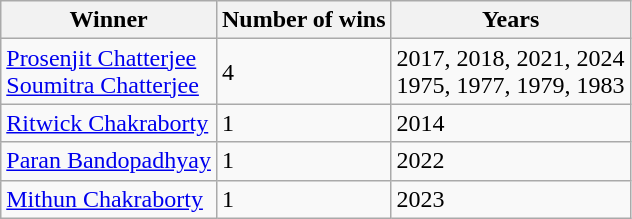<table class="sortable wikitable">
<tr>
<th>Winner</th>
<th>Number of wins</th>
<th>Years</th>
</tr>
<tr>
<td><a href='#'>Prosenjit Chatterjee</a> <br> <a href='#'>Soumitra Chatterjee</a></td>
<td>4</td>
<td>2017, 2018, 2021, 2024 <br> 1975, 1977, 1979, 1983</td>
</tr>
<tr>
<td><a href='#'>Ritwick Chakraborty</a></td>
<td>1</td>
<td>2014</td>
</tr>
<tr>
<td><a href='#'>Paran Bandopadhyay</a></td>
<td>1</td>
<td>2022</td>
</tr>
<tr>
<td><a href='#'>Mithun Chakraborty</a></td>
<td>1</td>
<td>2023</td>
</tr>
</table>
